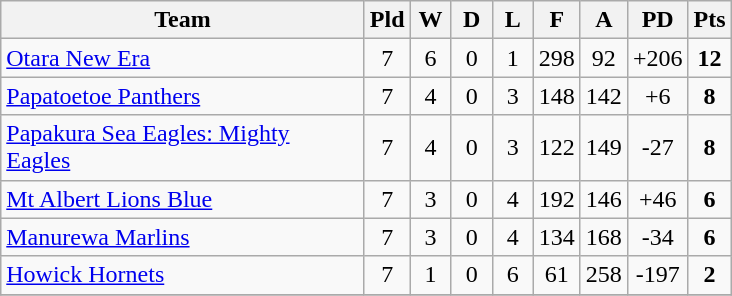<table class="wikitable" style="text-align:center;">
<tr>
<th width=235>Team</th>
<th width=20 abbr="Played">Pld</th>
<th width=20 abbr="Won">W</th>
<th width=20 abbr="Drawn">D</th>
<th width=20 abbr="Lost">L</th>
<th width=20 abbr="For">F</th>
<th width=20 abbr="Against">A</th>
<th width=20 abbr="Point Difference">PD</th>
<th width=20 abbr="Points">Pts</th>
</tr>
<tr>
<td style="text-align:left;"><a href='#'>Otara New Era</a></td>
<td>7</td>
<td>6</td>
<td>0</td>
<td>1</td>
<td>298</td>
<td>92</td>
<td>+206</td>
<td><strong>12</strong></td>
</tr>
<tr>
<td style="text-align:left;"><a href='#'>Papatoetoe Panthers</a></td>
<td>7</td>
<td>4</td>
<td>0</td>
<td>3</td>
<td>148</td>
<td>142</td>
<td>+6</td>
<td><strong>8</strong></td>
</tr>
<tr>
<td style="text-align:left;"><a href='#'>Papakura Sea Eagles: Mighty Eagles</a></td>
<td>7</td>
<td>4</td>
<td>0</td>
<td>3</td>
<td>122</td>
<td>149</td>
<td>-27</td>
<td><strong>8</strong></td>
</tr>
<tr>
<td style="text-align:left;"><a href='#'>Mt Albert Lions Blue</a></td>
<td>7</td>
<td>3</td>
<td>0</td>
<td>4</td>
<td>192</td>
<td>146</td>
<td>+46</td>
<td><strong>6</strong></td>
</tr>
<tr>
<td style="text-align:left;"><a href='#'>Manurewa Marlins</a></td>
<td>7</td>
<td>3</td>
<td>0</td>
<td>4</td>
<td>134</td>
<td>168</td>
<td>-34</td>
<td><strong>6</strong></td>
</tr>
<tr>
<td style="text-align:left;"><a href='#'>Howick Hornets</a></td>
<td>7</td>
<td>1</td>
<td>0</td>
<td>6</td>
<td>61</td>
<td>258</td>
<td>-197</td>
<td><strong>2</strong></td>
</tr>
<tr>
</tr>
</table>
